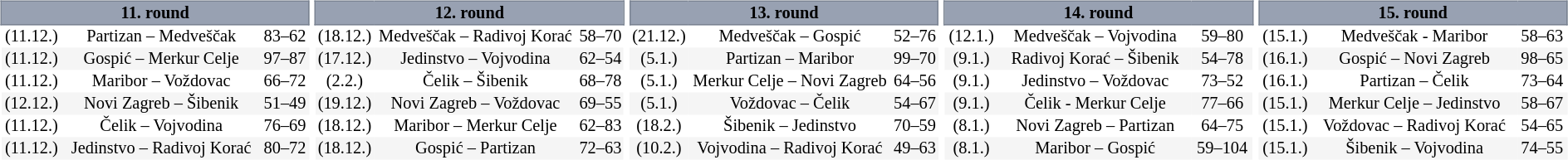<table width=100%>
<tr>
<td width=20% valign="top"><br><table border=0 cellspacing=0 cellpadding=1em style="font-size: 85%; border-collapse: collapse;" width=100%>
<tr>
<td colspan=5 bgcolor=#98A1B2 style="border:1px solid #7A8392;text-align:center;"><span><strong>11. round</strong></span></td>
</tr>
<tr align=center bgcolor=#FFFFFF>
<td>(11.12.)</td>
<td>Partizan – Medveščak</td>
<td>83–62</td>
</tr>
<tr align=center bgcolor=#F5F5F5>
<td>(11.12.)</td>
<td>Gospić – Merkur Celje</td>
<td>97–87</td>
</tr>
<tr align=center bgcolor=#FFFFFF>
<td>(11.12.)</td>
<td>Maribor – Voždovac</td>
<td>66–72</td>
</tr>
<tr align=center bgcolor=#F5F5F5>
<td>(12.12.)</td>
<td>Novi Zagreb – Šibenik</td>
<td>51–49</td>
</tr>
<tr align=center bgcolor=#FFFFFF>
<td>(11.12.)</td>
<td>Čelik – Vojvodina</td>
<td>76–69</td>
</tr>
<tr align=center bgcolor=#F5F5F5>
<td>(11.12.)</td>
<td>Jedinstvo – Radivoj Korać</td>
<td>80–72</td>
</tr>
</table>
</td>
<td width=20% valign="top"><br><table border=0 cellspacing=0 cellpadding=1em style="font-size: 85%; border-collapse: collapse;" width=100%>
<tr>
<td colspan=5 bgcolor=#98A1B2 style="border:1px solid #7A8392;text-align:center;"><span><strong>12. round</strong></span></td>
</tr>
<tr align=center bgcolor=#FFFFFF>
<td>(18.12.)</td>
<td>Medveščak – Radivoj Korać</td>
<td>58–70</td>
</tr>
<tr align=center bgcolor=#F5F5F5>
<td>(17.12.)</td>
<td>Jedinstvo – Vojvodina</td>
<td>62–54</td>
</tr>
<tr align=center bgcolor=#FFFFFF>
<td>(2.2.)</td>
<td>Čelik – Šibenik</td>
<td>68–78</td>
</tr>
<tr align=center bgcolor=#F5F5F5>
<td>(19.12.)</td>
<td>Novi Zagreb – Voždovac</td>
<td>69–55</td>
</tr>
<tr align=center bgcolor=#FFFFFF>
<td>(18.12.)</td>
<td>Maribor – Merkur Celje</td>
<td>62–83</td>
</tr>
<tr align=center bgcolor=#F5F5F5>
<td>(18.12.)</td>
<td>Gospić – Partizan</td>
<td>72–63</td>
</tr>
</table>
</td>
<td width=20% valign="top"><br><table border=0 cellspacing=0 cellpadding=1em style="font-size: 85%; border-collapse: collapse;" width=100%>
<tr>
<td colspan=5 bgcolor=#98A1B2 style="border:1px solid #7A8392;text-align:center;"><span><strong>13. round</strong></span></td>
</tr>
<tr align=center bgcolor=#FFFFFF>
<td>(21.12.)</td>
<td>Medveščak – Gospić</td>
<td>52–76</td>
</tr>
<tr align=center bgcolor=#F5F5F5>
<td>(5.1.)</td>
<td>Partizan – Maribor</td>
<td>99–70</td>
</tr>
<tr align=center bgcolor=#FFFFFF>
<td>(5.1.)</td>
<td>Merkur Celje – Novi Zagreb</td>
<td>64–56</td>
</tr>
<tr align=center bgcolor=#F5F5F5>
<td>(5.1.)</td>
<td>Voždovac – Čelik</td>
<td>54–67</td>
</tr>
<tr align=center bgcolor=#FFFFFF>
<td>(18.2.)</td>
<td>Šibenik – Jedinstvo</td>
<td>70–59</td>
</tr>
<tr align=center bgcolor=#F5F5F5>
<td>(10.2.)</td>
<td>Vojvodina – Radivoj Korać</td>
<td>49–63</td>
</tr>
</table>
</td>
<td width=20% valign="top"><br><table border=0 cellspacing=0 cellpadding=1em style="font-size: 85%; border-collapse: collapse;" width=100%>
<tr>
<td colspan=5 bgcolor=#98A1B2 style="border:1px solid #7A8392;text-align:center;"><span><strong>14. round</strong></span></td>
</tr>
<tr align=center bgcolor=#FFFFFF>
<td>(12.1.)</td>
<td>Medveščak – Vojvodina</td>
<td>59–80</td>
</tr>
<tr align=center bgcolor=#F5F5F5>
<td>(9.1.)</td>
<td>Radivoj Korać – Šibenik</td>
<td>54–78</td>
</tr>
<tr align=center bgcolor=#FFFFFF>
<td>(9.1.)</td>
<td>Jedinstvo – Voždovac</td>
<td>73–52</td>
</tr>
<tr align=center bgcolor=#F5F5F5>
<td>(9.1.)</td>
<td>Čelik - Merkur Celje</td>
<td>77–66</td>
</tr>
<tr align=center bgcolor=#FFFFFF>
<td>(8.1.)</td>
<td>Novi Zagreb – Partizan</td>
<td>64–75</td>
</tr>
<tr align=center bgcolor=#F5F5F5>
<td>(8.1.)</td>
<td>Maribor – Gospić</td>
<td>59–104</td>
</tr>
</table>
</td>
<td width=20% valign="top"><br><table border=0 cellspacing=0 cellpadding=1em style="font-size: 85%; border-collapse: collapse;" width=100%>
<tr>
<td colspan=5 bgcolor=#98A1B2 style="border:1px solid #7A8392;text-align:center;"><span><strong>15. round</strong></span></td>
</tr>
<tr align=center bgcolor=#FFFFFF>
<td>(15.1.)</td>
<td>Medveščak - Maribor</td>
<td>58–63</td>
</tr>
<tr align=center bgcolor=#F5F5F5>
<td>(16.1.)</td>
<td>Gospić – Novi Zagreb</td>
<td>98–65</td>
</tr>
<tr align=center bgcolor=#FFFFFF>
<td>(16.1.)</td>
<td>Partizan – Čelik</td>
<td>73–64</td>
</tr>
<tr align=center bgcolor=#F5F5F5>
<td>(15.1.)</td>
<td>Merkur Celje – Jedinstvo</td>
<td>58–67</td>
</tr>
<tr align=center bgcolor=#FFFFFF>
<td>(15.1.)</td>
<td>Voždovac – Radivoj Korać</td>
<td>54–65</td>
</tr>
<tr align=center bgcolor=#F5F5F5>
<td>(15.1.)</td>
<td>Šibenik – Vojvodina</td>
<td>74–55</td>
</tr>
</table>
</td>
</tr>
</table>
